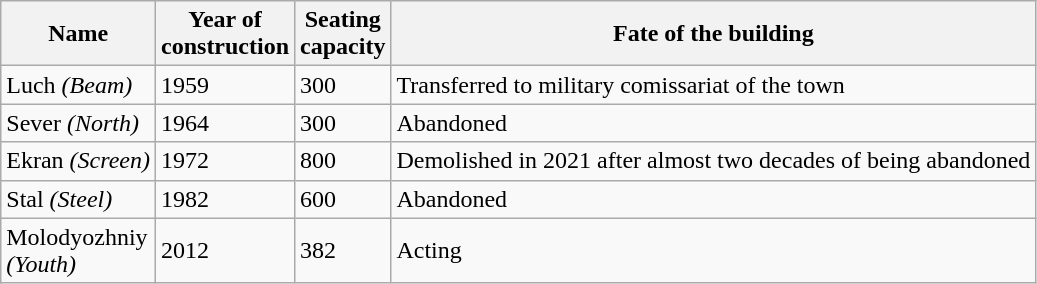<table class="wikitable mw-collapsible mw-collapsed">
<tr>
<th><strong>Name</strong></th>
<th><strong>Year of</strong><br><strong>construction</strong></th>
<th><strong>Seating</strong><br><strong>capacity</strong></th>
<th><strong>Fate of the building</strong></th>
</tr>
<tr>
<td>Luch <em>(Beam)</em></td>
<td>1959</td>
<td>300</td>
<td>Transferred to military comissariat of the town</td>
</tr>
<tr>
<td>Sever <em>(North)</em></td>
<td>1964</td>
<td>300</td>
<td>Abandoned</td>
</tr>
<tr>
<td>Ekran <em>(Screen)</em></td>
<td>1972</td>
<td>800</td>
<td>Demolished in 2021 after almost two decades of being abandoned</td>
</tr>
<tr>
<td>Stal <em>(Steel)</em></td>
<td>1982</td>
<td>600</td>
<td>Abandoned</td>
</tr>
<tr>
<td>Molodyozhniy<br><em>(Youth)</em></td>
<td>2012</td>
<td>382</td>
<td>Acting</td>
</tr>
</table>
